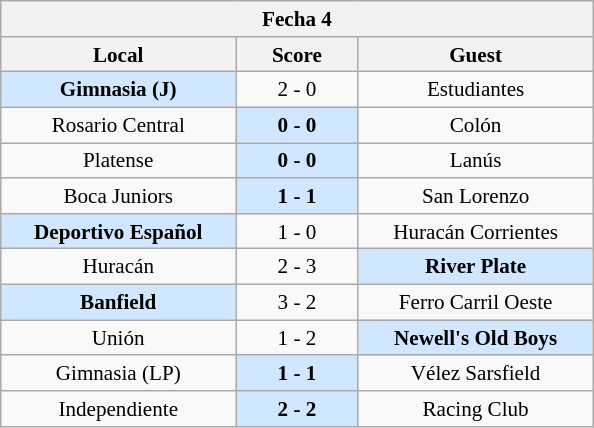<table class="wikitable nowrap" style="font-size:88%; float:left; margin-right:1em;">
<tr>
<th colspan=3 align=center>Fecha 4</th>
</tr>
<tr>
<th width="150">Local</th>
<th width="75">Score</th>
<th width="150">Guest</th>
</tr>
<tr align=center>
<td bgcolor=#D0E7FF><strong>Gimnasia (J)</strong></td>
<td>2 - 0</td>
<td>Estudiantes</td>
</tr>
<tr align=center>
<td>Rosario Central</td>
<td bgcolor=#D0E7FF><strong>0 - 0</strong></td>
<td>Colón</td>
</tr>
<tr align=center>
<td>Platense</td>
<td bgcolor=#D0E7FF><strong>0 - 0</strong></td>
<td>Lanús</td>
</tr>
<tr align=center>
<td>Boca Juniors</td>
<td bgcolor=#D0E7FF><strong>1 - 1</strong></td>
<td>San Lorenzo</td>
</tr>
<tr align=center>
<td bgcolor=#D0E7FF><strong>Deportivo Español</strong></td>
<td>1 - 0</td>
<td>Huracán Corrientes</td>
</tr>
<tr align=center>
<td>Huracán</td>
<td>2 - 3</td>
<td bgcolor=#D0E7FF><strong>River Plate</strong></td>
</tr>
<tr align=center>
<td bgcolor=#D0E7FF><strong>Banfield</strong></td>
<td>3 - 2</td>
<td>Ferro Carril Oeste</td>
</tr>
<tr align=center>
<td>Unión</td>
<td>1 - 2</td>
<td bgcolor=#D0E7FF><strong>Newell's Old Boys</strong></td>
</tr>
<tr align=center>
<td>Gimnasia (LP)</td>
<td bgcolor=#D0E7FF><strong>1 - 1</strong></td>
<td>Vélez Sarsfield</td>
</tr>
<tr align=center>
<td>Independiente</td>
<td bgcolor=#D0E7FF><strong>2 - 2</strong></td>
<td>Racing Club</td>
</tr>
</table>
